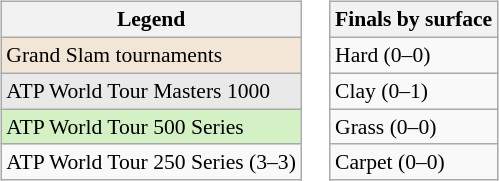<table>
<tr valign=top>
<td><br><table class=wikitable style="font-size:90%">
<tr>
<th>Legend</th>
</tr>
<tr style="background:#f3e6d7;">
<td>Grand Slam tournaments</td>
</tr>
<tr style="background:#e9e9e9;">
<td>ATP World Tour Masters 1000</td>
</tr>
<tr style="background:#d4f1c5;">
<td>ATP World Tour 500 Series</td>
</tr>
<tr>
<td>ATP World Tour 250 Series (3–3)</td>
</tr>
</table>
</td>
<td><br><table class=wikitable style="font-size:90%">
<tr>
<th>Finals by surface</th>
</tr>
<tr>
<td>Hard (0–0)</td>
</tr>
<tr>
<td>Clay (0–1)</td>
</tr>
<tr>
<td>Grass (0–0)</td>
</tr>
<tr>
<td>Carpet (0–0)</td>
</tr>
</table>
</td>
</tr>
</table>
